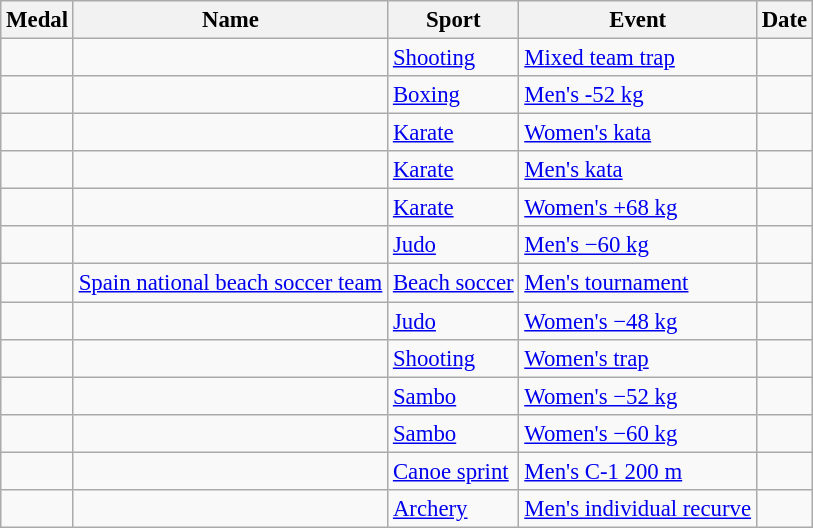<table class="wikitable sortable" style="font-size: 95%">
<tr>
<th>Medal</th>
<th>Name</th>
<th>Sport</th>
<th>Event</th>
<th>Date</th>
</tr>
<tr>
<td></td>
<td><br></td>
<td><a href='#'>Shooting</a></td>
<td><a href='#'>Mixed team trap</a></td>
<td></td>
</tr>
<tr>
<td></td>
<td></td>
<td><a href='#'>Boxing</a></td>
<td><a href='#'>Men's -52 kg</a></td>
<td></td>
</tr>
<tr>
<td></td>
<td></td>
<td><a href='#'>Karate</a></td>
<td><a href='#'>Women's kata</a></td>
<td></td>
</tr>
<tr>
<td></td>
<td></td>
<td><a href='#'>Karate</a></td>
<td><a href='#'>Men's kata</a></td>
<td></td>
</tr>
<tr>
<td></td>
<td></td>
<td><a href='#'>Karate</a></td>
<td><a href='#'>Women's +68 kg</a></td>
<td></td>
</tr>
<tr>
<td></td>
<td></td>
<td><a href='#'>Judo</a></td>
<td><a href='#'>Men's −60 kg</a></td>
<td></td>
</tr>
<tr>
<td></td>
<td><a href='#'>Spain national beach soccer team</a></td>
<td><a href='#'>Beach soccer</a></td>
<td><a href='#'>Men's tournament</a></td>
<td></td>
</tr>
<tr>
<td></td>
<td></td>
<td><a href='#'>Judo</a></td>
<td><a href='#'>Women's −48 kg</a></td>
<td></td>
</tr>
<tr>
<td></td>
<td></td>
<td><a href='#'>Shooting</a></td>
<td><a href='#'>Women's trap</a></td>
<td></td>
</tr>
<tr>
<td></td>
<td></td>
<td><a href='#'>Sambo</a></td>
<td><a href='#'>Women's −52 kg</a></td>
<td></td>
</tr>
<tr>
<td></td>
<td></td>
<td><a href='#'>Sambo</a></td>
<td><a href='#'>Women's −60 kg</a></td>
<td></td>
</tr>
<tr>
<td></td>
<td></td>
<td><a href='#'>Canoe sprint</a></td>
<td><a href='#'>Men's C-1 200 m</a></td>
<td></td>
</tr>
<tr>
<td></td>
<td></td>
<td><a href='#'>Archery</a></td>
<td><a href='#'>Men's individual recurve</a></td>
<td></td>
</tr>
</table>
